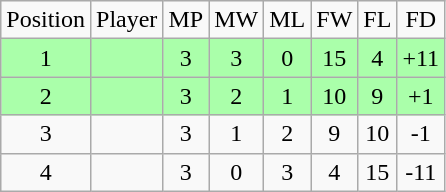<table class="wikitable" style="text-align: center;">
<tr>
<td>Position</td>
<td>Player</td>
<td>MP</td>
<td>MW</td>
<td>ML</td>
<td>FW</td>
<td>FL</td>
<td>FD</td>
</tr>
<tr style="background:#afa;">
<td>1</td>
<td style="text-align:left;"></td>
<td>3</td>
<td>3</td>
<td>0</td>
<td>15</td>
<td>4</td>
<td>+11</td>
</tr>
<tr style="background:#afa;">
<td>2</td>
<td style="text-align:left;"></td>
<td>3</td>
<td>2</td>
<td>1</td>
<td>10</td>
<td>9</td>
<td>+1</td>
</tr>
<tr>
<td>3</td>
<td style="text-align:left;"></td>
<td>3</td>
<td>1</td>
<td>2</td>
<td>9</td>
<td>10</td>
<td>-1</td>
</tr>
<tr>
<td>4</td>
<td style="text-align:left;"></td>
<td>3</td>
<td>0</td>
<td>3</td>
<td>4</td>
<td>15</td>
<td>-11</td>
</tr>
</table>
